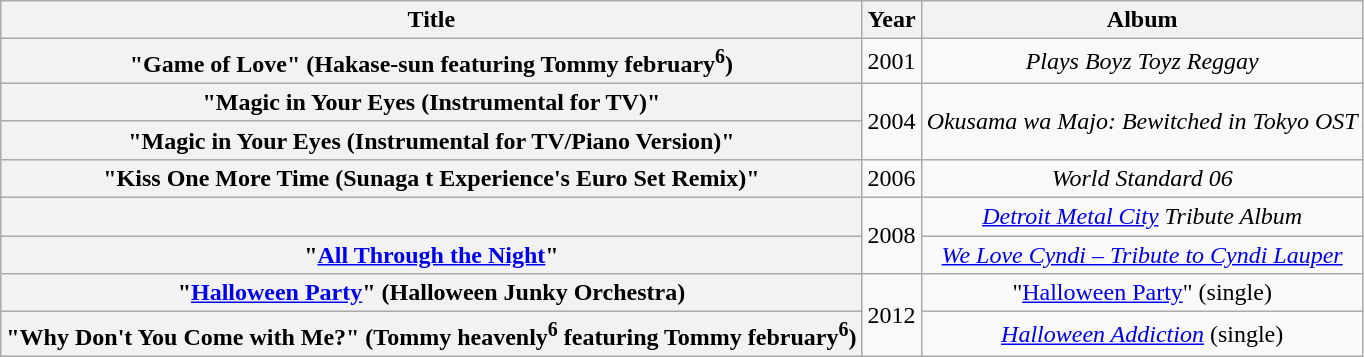<table class="wikitable plainrowheaders" style="text-align:center;">
<tr>
<th scope="col">Title</th>
<th scope="col">Year</th>
<th scope="col">Album</th>
</tr>
<tr>
<th scope="row">"Game of Love" <span>(Hakase-sun featuring Tommy february<sup>6</sup>)</span></th>
<td rowspan="1">2001</td>
<td rowspan="1"><em>Plays Boyz Toyz Reggay</em></td>
</tr>
<tr>
<th scope="row">"Magic in Your Eyes (Instrumental for TV)"</th>
<td rowspan="2">2004</td>
<td rowspan="2"><em>Okusama wa Majo: Bewitched in Tokyo OST</em></td>
</tr>
<tr>
<th scope="row">"Magic in Your Eyes (Instrumental for TV/Piano Version)"</th>
</tr>
<tr>
<th scope="row">"Kiss One More Time (Sunaga t Experience's Euro Set Remix)"</th>
<td rowspan="1">2006</td>
<td rowspan="1"><em>World Standard 06</em></td>
</tr>
<tr>
<th scope="row"></th>
<td rowspan="2">2008</td>
<td rowspan="1"><em><a href='#'>Detroit Metal City</a> Tribute Album</em></td>
</tr>
<tr>
<th scope="row">"<a href='#'>All Through the Night</a>"</th>
<td rowspan="1"><em><a href='#'>We Love Cyndi – Tribute to Cyndi Lauper</a></em></td>
</tr>
<tr>
<th scope="row">"<a href='#'>Halloween Party</a>" <span>(Halloween Junky Orchestra)</span></th>
<td rowspan="2">2012</td>
<td rowspan="1">"<a href='#'>Halloween Party</a>" <span>(single)</span></td>
</tr>
<tr>
<th scope="row">"Why Don't You Come with Me?" <span>(Tommy heavenly<sup>6</sup> featuring Tommy february<sup>6</sup>)</span></th>
<td rowspan="1"><em><a href='#'>Halloween Addiction</a></em> <span>(single)</span></td>
</tr>
</table>
